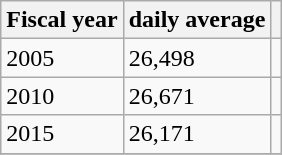<table class="wikitable">
<tr>
<th>Fiscal year</th>
<th>daily average</th>
<th></th>
</tr>
<tr>
<td>2005</td>
<td>26,498</td>
<td></td>
</tr>
<tr>
<td>2010</td>
<td>26,671</td>
<td></td>
</tr>
<tr>
<td>2015</td>
<td>26,171</td>
<td></td>
</tr>
<tr>
</tr>
</table>
